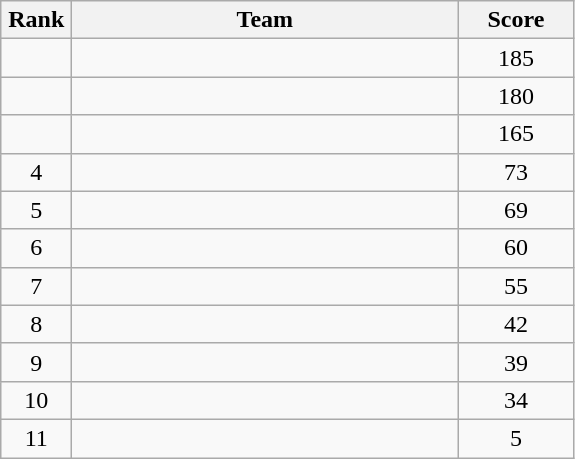<table class=wikitable style="text-align:center">
<tr>
<th width=40>Rank</th>
<th width=250>Team</th>
<th width=70>Score</th>
</tr>
<tr>
<td></td>
<td align=left></td>
<td>185</td>
</tr>
<tr>
<td></td>
<td align=left></td>
<td>180</td>
</tr>
<tr>
<td></td>
<td align=left></td>
<td>165</td>
</tr>
<tr>
<td>4</td>
<td align=left></td>
<td>73</td>
</tr>
<tr>
<td>5</td>
<td align=left></td>
<td>69</td>
</tr>
<tr>
<td>6</td>
<td align=left></td>
<td>60</td>
</tr>
<tr>
<td>7</td>
<td align=left></td>
<td>55</td>
</tr>
<tr>
<td>8</td>
<td align=left></td>
<td>42</td>
</tr>
<tr>
<td>9</td>
<td align=left></td>
<td>39</td>
</tr>
<tr>
<td>10</td>
<td align=left></td>
<td>34</td>
</tr>
<tr>
<td>11</td>
<td align=left></td>
<td>5</td>
</tr>
</table>
